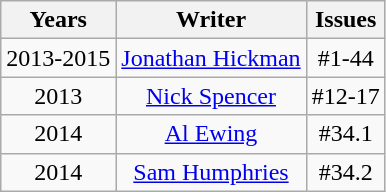<table class="wikitable">
<tr>
<th>Years</th>
<th>Writer</th>
<th>Issues</th>
</tr>
<tr>
<td align="center">2013-2015</td>
<td align="center"><a href='#'>Jonathan Hickman</a></td>
<td align="center">#1-44</td>
</tr>
<tr>
<td align="center">2013</td>
<td align="center"><a href='#'>Nick Spencer</a></td>
<td align="center">#12-17</td>
</tr>
<tr>
<td align="center">2014</td>
<td align="center"><a href='#'>Al Ewing</a></td>
<td align="center">#34.1</td>
</tr>
<tr>
<td align="center">2014</td>
<td align="center"><a href='#'>Sam Humphries</a></td>
<td align="center">#34.2</td>
</tr>
</table>
